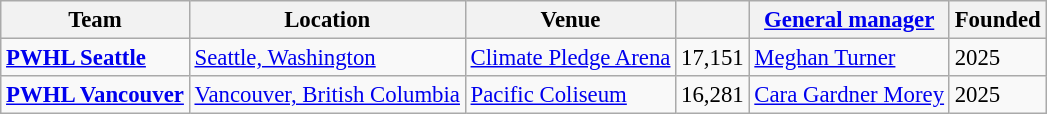<table class="wikitable sortable plainrowheaders" style="font-size:95%">
<tr>
<th scope="col">Team</th>
<th scope="col" class="unsortable">Location</th>
<th scope="col" class="unsortable">Venue</th>
<th scope="col"></th>
<th><a href='#'>General manager</a></th>
<th scope="col">Founded</th>
</tr>
<tr>
<td scope="row"><strong><a href='#'>PWHL Seattle</a></strong></td>
<td><a href='#'>Seattle, Washington</a></td>
<td><a href='#'>Climate Pledge Arena</a></td>
<td>17,151</td>
<td><a href='#'>Meghan Turner</a></td>
<td>2025</td>
</tr>
<tr>
<td scope="row"><strong><a href='#'>PWHL Vancouver</a></strong></td>
<td><a href='#'>Vancouver, British Columbia</a></td>
<td><a href='#'>Pacific Coliseum</a></td>
<td>16,281</td>
<td><a href='#'>Cara Gardner Morey</a></td>
<td>2025</td>
</tr>
</table>
